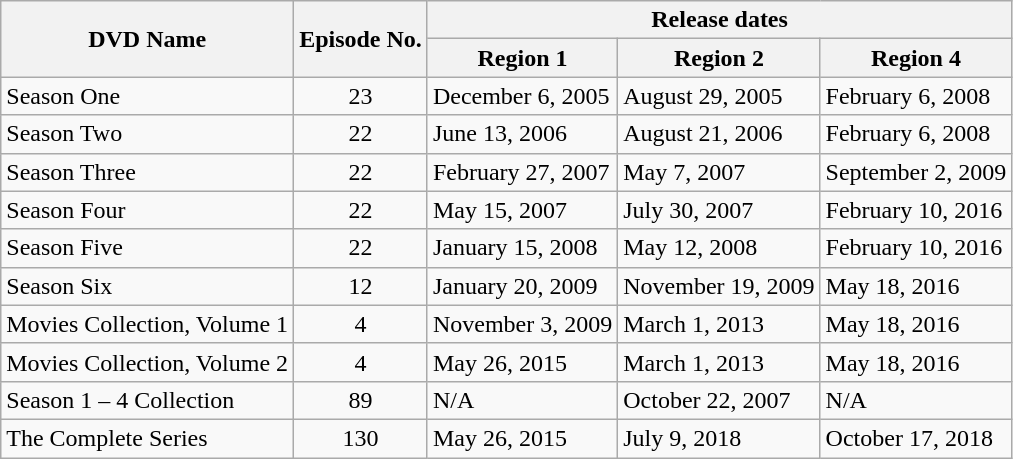<table class="wikitable">
<tr>
<th rowspan="2">DVD Name</th>
<th rowspan="2">Episode No.</th>
<th colspan="3">Release dates</th>
</tr>
<tr>
<th>Region 1</th>
<th>Region 2</th>
<th>Region 4</th>
</tr>
<tr>
<td>Season One</td>
<td style="text-align:center;">23</td>
<td>December 6, 2005</td>
<td>August 29, 2005</td>
<td>February 6, 2008</td>
</tr>
<tr>
<td>Season Two</td>
<td style="text-align:center;">22</td>
<td>June 13, 2006</td>
<td>August 21, 2006</td>
<td>February 6, 2008</td>
</tr>
<tr>
<td>Season Three</td>
<td style="text-align:center;">22</td>
<td>February 27, 2007</td>
<td>May 7, 2007</td>
<td>September 2, 2009</td>
</tr>
<tr>
<td>Season Four</td>
<td style="text-align:center;">22</td>
<td>May 15, 2007</td>
<td>July 30, 2007</td>
<td>February 10, 2016</td>
</tr>
<tr>
<td>Season Five</td>
<td style="text-align:center;">22</td>
<td>January 15, 2008</td>
<td>May 12, 2008</td>
<td>February 10, 2016</td>
</tr>
<tr>
<td>Season Six</td>
<td style="text-align:center;">12</td>
<td>January 20, 2009</td>
<td>November 19, 2009</td>
<td>May 18, 2016</td>
</tr>
<tr>
<td>Movies Collection, Volume 1</td>
<td style="text-align:center;">4</td>
<td>November 3, 2009</td>
<td>March 1, 2013</td>
<td>May 18, 2016</td>
</tr>
<tr>
<td>Movies Collection, Volume 2</td>
<td style="text-align:center;">4</td>
<td>May 26, 2015</td>
<td>March 1, 2013</td>
<td>May 18, 2016</td>
</tr>
<tr>
<td>Season 1 – 4 Collection</td>
<td style="text-align:center;">89</td>
<td>N/A</td>
<td>October 22, 2007</td>
<td>N/A</td>
</tr>
<tr>
<td>The Complete Series</td>
<td style="text-align:center;">130</td>
<td>May 26, 2015</td>
<td>July 9, 2018</td>
<td>October 17, 2018</td>
</tr>
</table>
